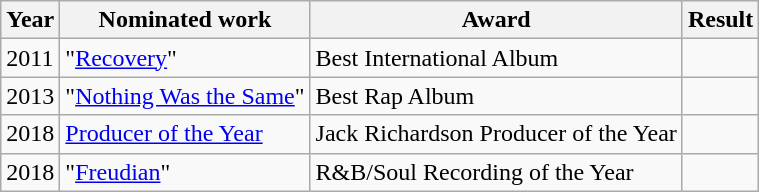<table class="wikitable">
<tr>
<th>Year</th>
<th>Nominated work</th>
<th>Award</th>
<th>Result</th>
</tr>
<tr>
<td>2011</td>
<td>"<a href='#'>Recovery</a>" </td>
<td>Best International Album</td>
<td></td>
</tr>
<tr>
<td>2013</td>
<td>"<a href='#'>Nothing Was the Same</a>" </td>
<td>Best Rap Album</td>
<td></td>
</tr>
<tr>
<td>2018</td>
<td><a href='#'>Producer of the Year</a> </td>
<td>Jack Richardson Producer of the Year</td>
<td></td>
</tr>
<tr>
<td>2018</td>
<td>"<a href='#'>Freudian</a>" </td>
<td>R&B/Soul Recording of the Year</td>
<td></td>
</tr>
</table>
